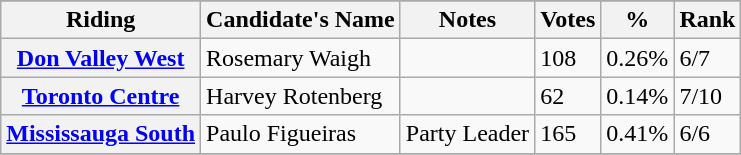<table class="wikitable sortable plainrowheaders">
<tr>
</tr>
<tr>
<th scope="col">Riding</th>
<th scope="col">Candidate's Name</th>
<th scope="col">Notes</th>
<th scope="col">Votes</th>
<th scope="col">%</th>
<th scope="col">Rank</th>
</tr>
<tr>
<th scope="row"><a href='#'>Don Valley West</a></th>
<td>Rosemary Waigh</td>
<td></td>
<td>108</td>
<td>0.26%</td>
<td>6/7</td>
</tr>
<tr>
<th scope="row"><a href='#'>Toronto Centre</a></th>
<td>Harvey Rotenberg</td>
<td></td>
<td>62</td>
<td>0.14%</td>
<td>7/10</td>
</tr>
<tr>
<th scope="row"><a href='#'>Mississauga South</a></th>
<td>Paulo Figueiras</td>
<td>Party Leader</td>
<td>165</td>
<td>0.41%</td>
<td>6/6</td>
</tr>
<tr>
</tr>
</table>
